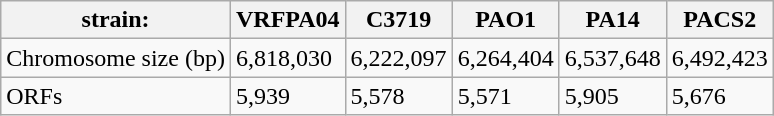<table class="wikitable">
<tr>
<th>strain:</th>
<th>VRFPA04</th>
<th>C3719</th>
<th>PAO1</th>
<th>PA14</th>
<th>PACS2</th>
</tr>
<tr>
<td>Chromosome size (bp)</td>
<td>6,818,030</td>
<td>6,222,097</td>
<td>6,264,404</td>
<td>6,537,648</td>
<td>6,492,423</td>
</tr>
<tr>
<td>ORFs</td>
<td>5,939</td>
<td>5,578</td>
<td>5,571</td>
<td>5,905</td>
<td>5,676</td>
</tr>
</table>
